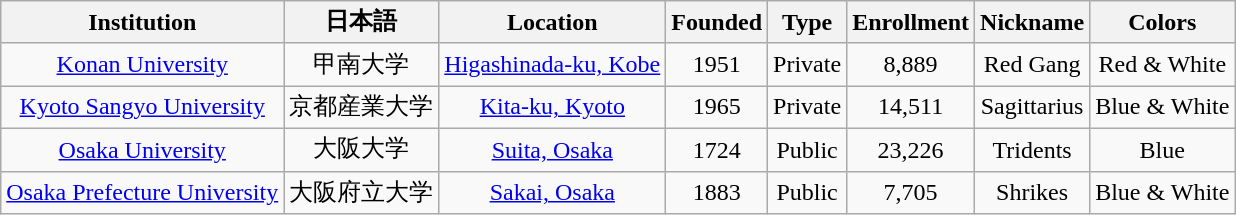<table class="wikitable sortable" style="text-align: center;">
<tr>
<th>Institution</th>
<th>日本語</th>
<th>Location</th>
<th>Founded</th>
<th>Type</th>
<th>Enrollment</th>
<th>Nickname</th>
<th>Colors</th>
</tr>
<tr>
<td><a href='#'>Konan University</a></td>
<td>甲南大学</td>
<td><a href='#'>Higashinada-ku, Kobe</a></td>
<td>1951</td>
<td>Private</td>
<td>8,889</td>
<td>Red Gang</td>
<td>Red & White</td>
</tr>
<tr>
<td><a href='#'>Kyoto Sangyo University</a></td>
<td>京都産業大学</td>
<td><a href='#'>Kita-ku, Kyoto</a></td>
<td>1965</td>
<td>Private</td>
<td>14,511</td>
<td>Sagittarius</td>
<td>Blue & White</td>
</tr>
<tr>
<td><a href='#'>Osaka University</a></td>
<td>大阪大学</td>
<td><a href='#'>Suita, Osaka</a></td>
<td>1724</td>
<td>Public</td>
<td>23,226</td>
<td>Tridents</td>
<td>Blue</td>
</tr>
<tr>
<td><a href='#'>Osaka Prefecture University</a></td>
<td>大阪府立大学</td>
<td><a href='#'>Sakai, Osaka</a></td>
<td>1883</td>
<td>Public</td>
<td>7,705</td>
<td>Shrikes</td>
<td>Blue & White</td>
</tr>
</table>
